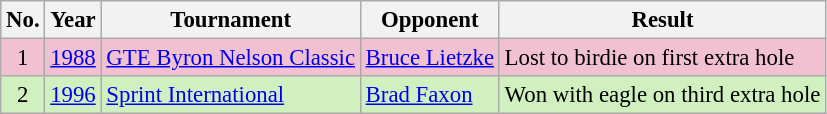<table class="wikitable" style="font-size:95%;">
<tr>
<th>No.</th>
<th>Year</th>
<th>Tournament</th>
<th>Opponent</th>
<th>Result</th>
</tr>
<tr style="background:#F2C1D1;">
<td align=center>1</td>
<td><a href='#'>1988</a></td>
<td><a href='#'>GTE Byron Nelson Classic</a></td>
<td> <a href='#'>Bruce Lietzke</a></td>
<td>Lost to birdie on first extra hole</td>
</tr>
<tr style="background:#D0F0C0;">
<td align=center>2</td>
<td><a href='#'>1996</a></td>
<td><a href='#'>Sprint International</a></td>
<td> <a href='#'>Brad Faxon</a></td>
<td>Won with eagle on third extra hole</td>
</tr>
</table>
